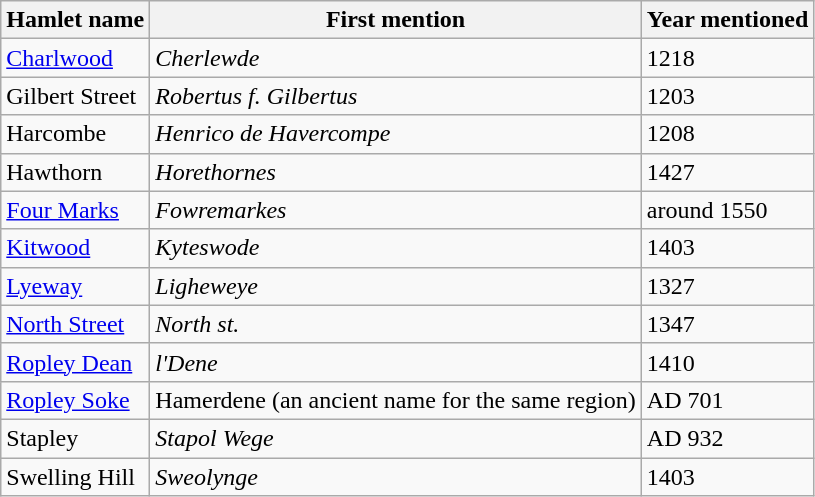<table class="wikitable">
<tr>
<th>Hamlet name</th>
<th>First mention</th>
<th>Year mentioned</th>
</tr>
<tr>
<td><a href='#'>Charlwood</a></td>
<td><em>Cherlewde</em></td>
<td>1218</td>
</tr>
<tr>
<td>Gilbert Street</td>
<td><em>Robertus f. Gilbertus</em></td>
<td>1203</td>
</tr>
<tr>
<td>Harcombe</td>
<td><em>Henrico de Havercompe</em></td>
<td>1208</td>
</tr>
<tr>
<td>Hawthorn</td>
<td><em>Horethornes</em></td>
<td>1427</td>
</tr>
<tr>
<td><a href='#'>Four Marks</a></td>
<td><em>Fowremarkes</em></td>
<td>around 1550</td>
</tr>
<tr>
<td><a href='#'>Kitwood</a></td>
<td><em>Kyteswode</em></td>
<td>1403</td>
</tr>
<tr>
<td><a href='#'>Lyeway</a></td>
<td><em>Ligheweye</em></td>
<td>1327</td>
</tr>
<tr>
<td><a href='#'>North Street</a></td>
<td><em>North st.</em></td>
<td>1347</td>
</tr>
<tr>
<td><a href='#'>Ropley Dean</a></td>
<td><em>l'Dene</em></td>
<td>1410</td>
</tr>
<tr>
<td><a href='#'>Ropley Soke</a></td>
<td>Hamerdene (an ancient name for the same region)</td>
<td>AD 701</td>
</tr>
<tr>
<td>Stapley</td>
<td><em>Stapol Wege</em></td>
<td>AD 932</td>
</tr>
<tr>
<td>Swelling Hill</td>
<td><em>Sweolynge</em></td>
<td>1403</td>
</tr>
</table>
